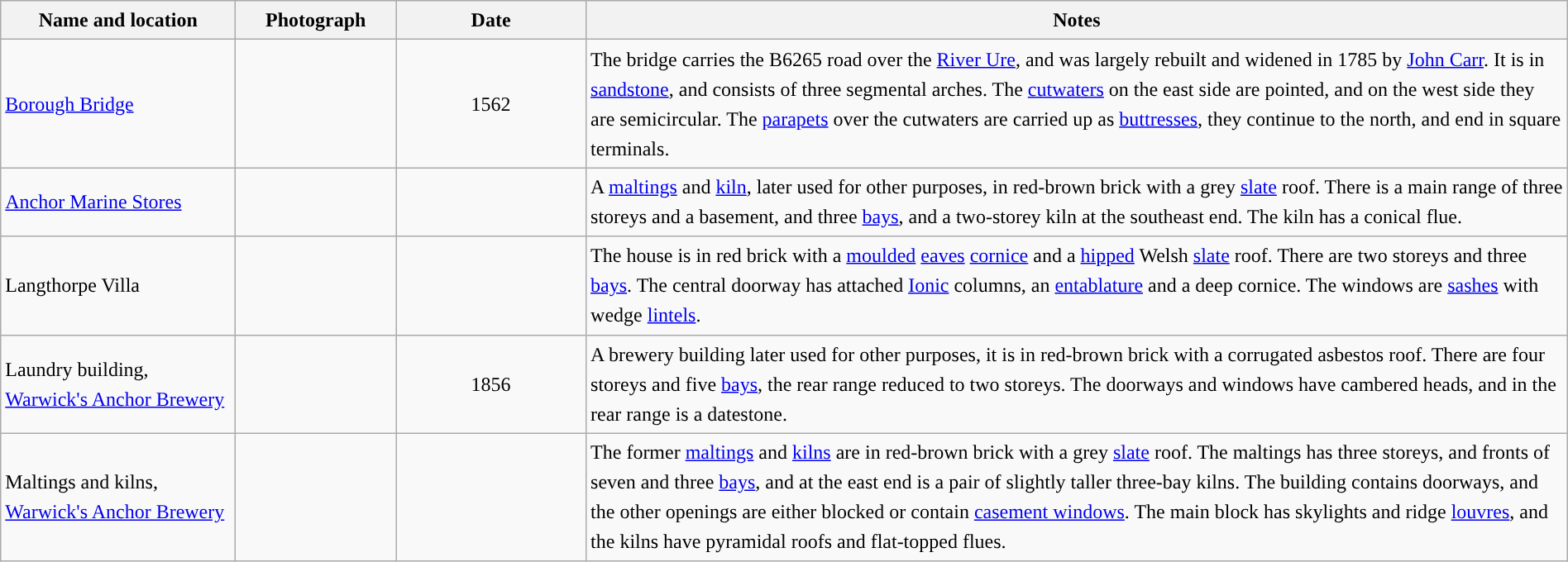<table class="wikitable sortable plainrowheaders" style="width:100%;border:0px;text-align:left;line-height:150%;">
<tr>
<th scope="col"  style="width:150px">Name and location</th>
<th scope="col"  style="width:100px" class="unsortable">Photograph</th>
<th scope="col"  style="width:120px">Date</th>
<th scope="col"  style="width:650px" class="unsortable">Notes</th>
</tr>
<tr>
<td><a href='#'>Borough Bridge</a><br><small></small></td>
<td></td>
<td align="center">1562</td>
<td>The bridge carries the B6265 road over the <a href='#'>River Ure</a>, and was largely rebuilt and widened in 1785 by <a href='#'>John Carr</a>. It is in <a href='#'>sandstone</a>, and consists of three segmental arches. The <a href='#'>cutwaters</a> on the east side are pointed, and on the west side they are semicircular. The <a href='#'>parapets</a> over the cutwaters are carried up as <a href='#'>buttresses</a>, they continue to the north, and end in square terminals.</td>
</tr>
<tr>
<td><a href='#'>Anchor Marine Stores</a><br><small></small></td>
<td></td>
<td align="center"></td>
<td>A <a href='#'>maltings</a> and <a href='#'>kiln</a>, later used for other purposes, in red-brown brick with a grey <a href='#'>slate</a> roof. There is a main range of  three storeys and a basement, and three <a href='#'>bays</a>, and a two-storey kiln at the southeast end. The kiln has a conical flue.</td>
</tr>
<tr>
<td>Langthorpe Villa<br><small></small></td>
<td></td>
<td align="center"></td>
<td>The house is in red brick with a <a href='#'>moulded</a> <a href='#'>eaves</a> <a href='#'>cornice</a> and a <a href='#'>hipped</a> Welsh <a href='#'>slate</a> roof. There are two storeys and three <a href='#'>bays</a>. The central doorway has attached <a href='#'>Ionic</a> columns, an <a href='#'>entablature</a> and a deep cornice. The windows are <a href='#'>sashes</a> with wedge <a href='#'>lintels</a>.</td>
</tr>
<tr>
<td>Laundry building, <a href='#'>Warwick's Anchor Brewery</a><br><small></small></td>
<td></td>
<td align="center">1856</td>
<td>A brewery building later used for other purposes, it is in red-brown brick with a corrugated asbestos roof. There are four storeys and five <a href='#'>bays</a>, the rear range reduced to two storeys. The doorways and windows have cambered heads, and in the rear range is a datestone.</td>
</tr>
<tr>
<td>Maltings and kilns, <a href='#'>Warwick's Anchor Brewery</a><br><small></small></td>
<td></td>
<td align="center"></td>
<td>The former <a href='#'>maltings</a> and <a href='#'>kilns</a> are in red-brown brick with a grey <a href='#'>slate</a> roof. The maltings has three storeys, and fronts of seven and three <a href='#'>bays</a>, and at the east end is a pair of slightly taller three-bay kilns. The building contains doorways, and the other openings are either blocked or contain <a href='#'>casement windows</a>. The main block has skylights and ridge <a href='#'>louvres</a>, and the kilns have pyramidal roofs and flat-topped flues.</td>
</tr>
<tr>
</tr>
</table>
